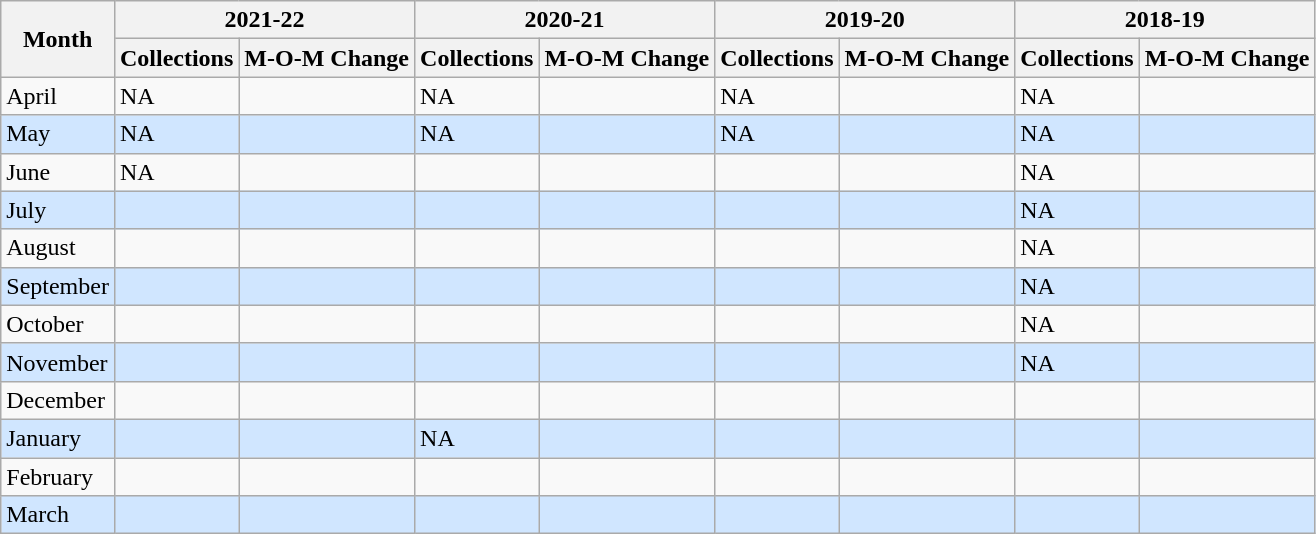<table class="wikitable sortable">
<tr>
<th rowspan="2">Month</th>
<th colspan=2>2021-22</th>
<th colspan=2>2020-21</th>
<th colspan=2>2019-20</th>
<th colspan=2>2018-19</th>
</tr>
<tr>
<th>Collections</th>
<th>M-O-M Change</th>
<th>Collections</th>
<th>M-O-M Change</th>
<th>Collections</th>
<th>M-O-M Change</th>
<th>Collections</th>
<th>M-O-M Change</th>
</tr>
<tr>
<td>April</td>
<td>NA</td>
<td></td>
<td>NA</td>
<td></td>
<td>NA</td>
<td></td>
<td>NA</td>
<td></td>
</tr>
<tr style="background:#D0E6FF">
<td>May</td>
<td>NA</td>
<td></td>
<td>NA</td>
<td></td>
<td>NA</td>
<td></td>
<td>NA</td>
<td></td>
</tr>
<tr>
<td>June</td>
<td>NA</td>
<td></td>
<td></td>
<td></td>
<td></td>
<td></td>
<td>NA</td>
<td></td>
</tr>
<tr style="background:#D0E6FF">
<td>July</td>
<td></td>
<td></td>
<td></td>
<td></td>
<td></td>
<td></td>
<td>NA</td>
<td></td>
</tr>
<tr>
<td>August</td>
<td></td>
<td></td>
<td></td>
<td></td>
<td></td>
<td></td>
<td>NA</td>
<td></td>
</tr>
<tr style="background:#D0E6FF">
<td>September</td>
<td></td>
<td></td>
<td></td>
<td></td>
<td></td>
<td></td>
<td>NA</td>
<td></td>
</tr>
<tr>
<td>October</td>
<td></td>
<td></td>
<td></td>
<td></td>
<td></td>
<td></td>
<td>NA</td>
<td></td>
</tr>
<tr style="background:#D0E6FF">
<td>November</td>
<td></td>
<td></td>
<td></td>
<td></td>
<td></td>
<td></td>
<td>NA</td>
<td></td>
</tr>
<tr>
<td>December</td>
<td></td>
<td></td>
<td></td>
<td></td>
<td></td>
<td></td>
<td></td>
<td></td>
</tr>
<tr style="background:#D0E6FF">
<td>January</td>
<td></td>
<td></td>
<td>NA</td>
<td></td>
<td></td>
<td></td>
<td></td>
<td></td>
</tr>
<tr>
<td>February</td>
<td></td>
<td></td>
<td></td>
<td></td>
<td></td>
<td></td>
<td></td>
<td></td>
</tr>
<tr style="background:#D0E6FF">
<td>March</td>
<td></td>
<td></td>
<td></td>
<td></td>
<td></td>
<td></td>
<td></td>
<td></td>
</tr>
</table>
